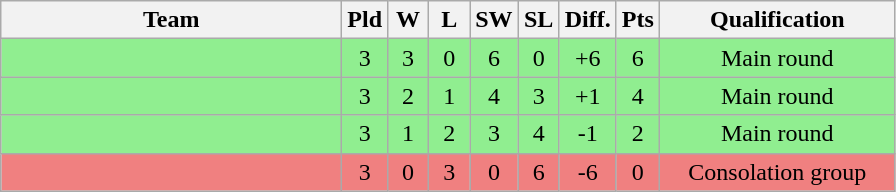<table class=wikitable style="text-align:center">
<tr>
<th width=220>Team</th>
<th width=20>Pld</th>
<th width=20>W</th>
<th width=20>L</th>
<th width=20>SW</th>
<th width=20>SL</th>
<th width=20>Diff.</th>
<th width=20>Pts</th>
<th width=150>Qualification</th>
</tr>
<tr bgcolor=90EE90>
<td align=left></td>
<td>3</td>
<td>3</td>
<td>0</td>
<td>6</td>
<td>0</td>
<td>+6</td>
<td>6</td>
<td>Main round</td>
</tr>
<tr bgcolor=90EE90>
<td align=left></td>
<td>3</td>
<td>2</td>
<td>1</td>
<td>4</td>
<td>3</td>
<td>+1</td>
<td>4</td>
<td>Main round</td>
</tr>
<tr bgcolor=90EE90>
<td align=left></td>
<td>3</td>
<td>1</td>
<td>2</td>
<td>3</td>
<td>4</td>
<td>-1</td>
<td>2</td>
<td>Main round</td>
</tr>
<tr bgcolor=F08080>
<td align=left></td>
<td>3</td>
<td>0</td>
<td>3</td>
<td>0</td>
<td>6</td>
<td>-6</td>
<td>0</td>
<td>Consolation group</td>
</tr>
</table>
